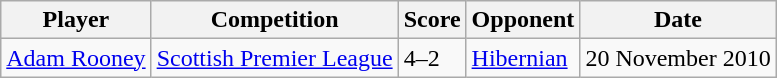<table class="wikitable">
<tr>
<th>Player</th>
<th>Competition</th>
<th>Score</th>
<th>Opponent</th>
<th>Date</th>
</tr>
<tr>
<td> <a href='#'>Adam Rooney</a></td>
<td><a href='#'>Scottish Premier League</a></td>
<td>4–2</td>
<td><a href='#'>Hibernian</a></td>
<td>20 November 2010</td>
</tr>
</table>
